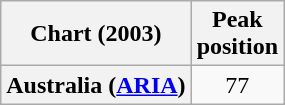<table class="wikitable plainrowheaders" style="text-align:center">
<tr>
<th scope="col">Chart (2003)</th>
<th scope="col">Peak<br>position</th>
</tr>
<tr>
<th scope="row">Australia (<a href='#'>ARIA</a>)</th>
<td>77</td>
</tr>
</table>
